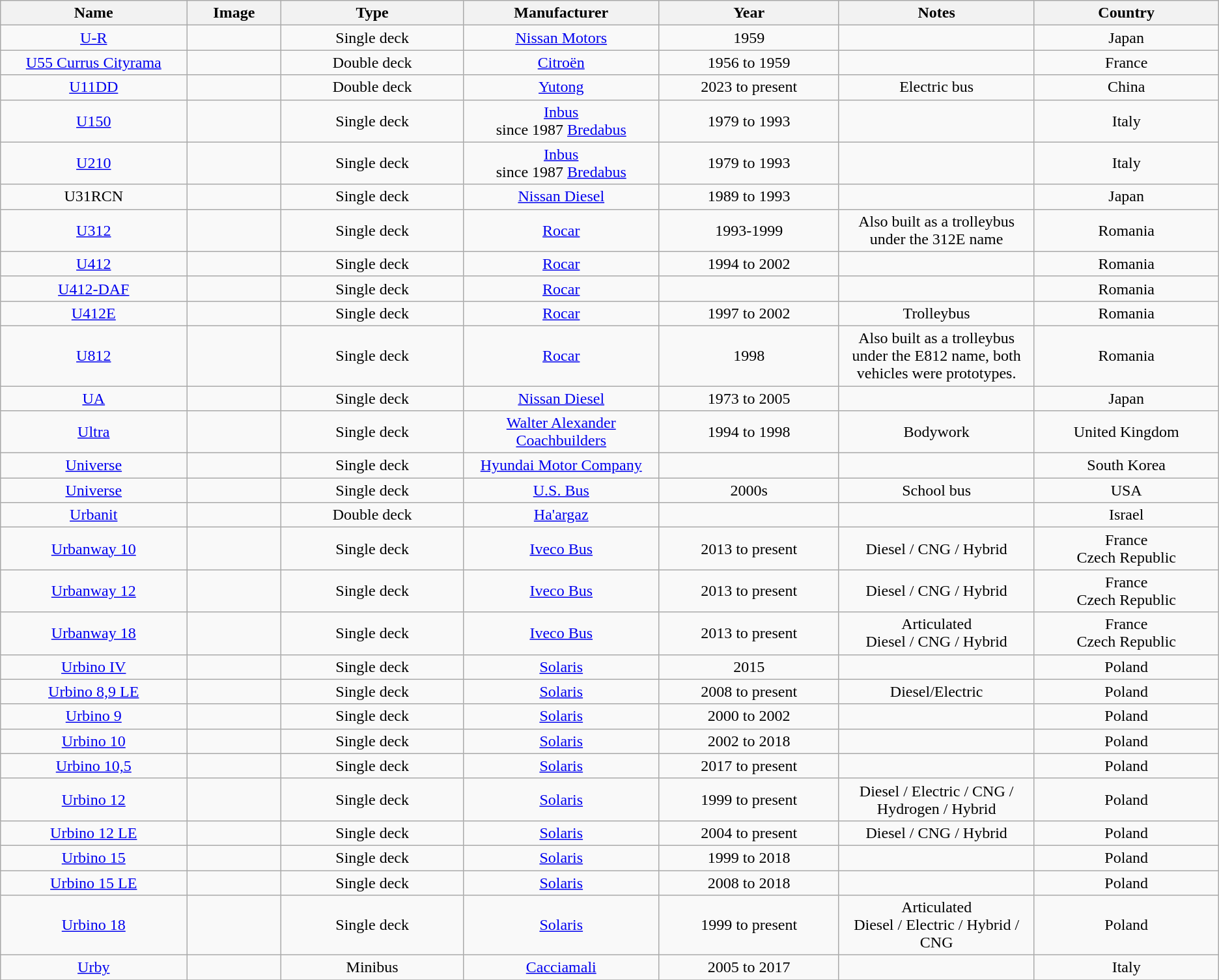<table class="wikitable sortable sticky-header mw-datatable" style=text-align:center;>
<tr>
<th style="width:15em;">Name</th>
<th style="width:7em;">Image</th>
<th style="width:15em;">Type</th>
<th style="width:15em;">Manufacturer</th>
<th style="width:15em;">Year</th>
<th class="unsortable", style="width:15em;">Notes</th>
<th style="width:15em;">Country</th>
</tr>
<tr>
<td><a href='#'>U-R</a></td>
<td></td>
<td>Single deck</td>
<td><a href='#'>Nissan Motors</a></td>
<td>1959</td>
<td></td>
<td>Japan</td>
</tr>
<tr>
<td><a href='#'>U55 Currus Cityrama</a></td>
<td></td>
<td>Double deck</td>
<td><a href='#'>Citroën</a></td>
<td>1956 to 1959</td>
<td></td>
<td>France</td>
</tr>
<tr>
<td><a href='#'>U11DD</a></td>
<td></td>
<td>Double deck</td>
<td><a href='#'>Yutong</a></td>
<td>2023 to present</td>
<td>Electric bus</td>
<td>China</td>
</tr>
<tr>
<td><a href='#'>U150</a></td>
<td></td>
<td>Single deck</td>
<td><a href='#'>Inbus</a><br>since 1987 <a href='#'>Bredabus</a></td>
<td>1979 to 1993</td>
<td></td>
<td>Italy</td>
</tr>
<tr>
<td><a href='#'>U210</a></td>
<td></td>
<td>Single deck</td>
<td><a href='#'>Inbus</a><br>since 1987 <a href='#'>Bredabus</a></td>
<td>1979 to 1993</td>
<td></td>
<td>Italy</td>
</tr>
<tr>
<td>U31RCN</td>
<td></td>
<td>Single deck</td>
<td><a href='#'>Nissan Diesel</a></td>
<td>1989 to 1993</td>
<td></td>
<td>Japan</td>
</tr>
<tr>
<td><a href='#'>U312</a></td>
<td></td>
<td>Single deck</td>
<td><a href='#'>Rocar</a></td>
<td>1993-1999</td>
<td>Also built as a trolleybus under the 312E name</td>
<td>Romania</td>
</tr>
<tr>
<td><a href='#'>U412</a></td>
<td></td>
<td>Single deck</td>
<td><a href='#'>Rocar</a></td>
<td>1994 to 2002</td>
<td></td>
<td>Romania</td>
</tr>
<tr>
<td><a href='#'>U412-DAF</a></td>
<td></td>
<td>Single deck</td>
<td><a href='#'>Rocar</a></td>
<td></td>
<td></td>
<td>Romania</td>
</tr>
<tr>
<td><a href='#'>U412E</a></td>
<td></td>
<td>Single deck</td>
<td><a href='#'>Rocar</a></td>
<td>1997 to 2002</td>
<td>Trolleybus</td>
<td>Romania</td>
</tr>
<tr>
<td><a href='#'>U812</a></td>
<td></td>
<td>Single deck</td>
<td><a href='#'>Rocar</a></td>
<td>1998</td>
<td>Also built as a trolleybus under the E812 name, both vehicles were prototypes.</td>
<td>Romania</td>
</tr>
<tr>
<td><a href='#'>UA</a></td>
<td></td>
<td>Single deck</td>
<td><a href='#'>Nissan Diesel</a></td>
<td>1973 to 2005</td>
<td></td>
<td>Japan</td>
</tr>
<tr>
<td><a href='#'>Ultra</a></td>
<td></td>
<td>Single deck</td>
<td><a href='#'>Walter Alexander Coachbuilders</a></td>
<td>1994 to 1998</td>
<td>Bodywork</td>
<td>United Kingdom</td>
</tr>
<tr>
<td><a href='#'>Universe</a></td>
<td></td>
<td>Single deck</td>
<td><a href='#'>Hyundai Motor Company</a></td>
<td></td>
<td></td>
<td>South Korea</td>
</tr>
<tr>
<td><a href='#'>Universe</a></td>
<td></td>
<td>Single deck</td>
<td><a href='#'>U.S. Bus</a></td>
<td>2000s</td>
<td>School bus</td>
<td>USA</td>
</tr>
<tr>
<td><a href='#'>Urbanit</a></td>
<td></td>
<td>Double deck</td>
<td><a href='#'>Ha'argaz</a></td>
<td></td>
<td></td>
<td>Israel</td>
</tr>
<tr>
<td><a href='#'>Urbanway 10</a></td>
<td></td>
<td>Single deck</td>
<td><a href='#'>Iveco Bus</a></td>
<td>2013 to present</td>
<td>Diesel / CNG / Hybrid</td>
<td>France<br>Czech Republic</td>
</tr>
<tr>
<td><a href='#'>Urbanway 12</a></td>
<td></td>
<td>Single deck</td>
<td><a href='#'>Iveco Bus</a></td>
<td>2013 to present</td>
<td>Diesel / CNG / Hybrid</td>
<td>France<br>Czech Republic</td>
</tr>
<tr>
<td><a href='#'>Urbanway 18</a></td>
<td></td>
<td>Single deck</td>
<td><a href='#'>Iveco Bus</a></td>
<td>2013 to present</td>
<td>Articulated<br>Diesel / CNG / Hybrid</td>
<td>France<br>Czech Republic</td>
</tr>
<tr>
<td><a href='#'>Urbino IV</a></td>
<td></td>
<td>Single deck</td>
<td><a href='#'>Solaris</a></td>
<td>2015</td>
<td></td>
<td>Poland</td>
</tr>
<tr>
<td><a href='#'>Urbino 8,9 LE</a></td>
<td></td>
<td>Single deck</td>
<td><a href='#'>Solaris</a></td>
<td>2008 to present</td>
<td>Diesel/Electric</td>
<td>Poland</td>
</tr>
<tr>
<td><a href='#'>Urbino 9</a></td>
<td></td>
<td>Single deck</td>
<td><a href='#'>Solaris</a></td>
<td>2000 to 2002</td>
<td></td>
<td>Poland</td>
</tr>
<tr>
<td><a href='#'>Urbino 10</a></td>
<td></td>
<td>Single deck</td>
<td><a href='#'>Solaris</a></td>
<td>2002 to 2018</td>
<td></td>
<td>Poland</td>
</tr>
<tr>
<td><a href='#'>Urbino 10,5</a></td>
<td></td>
<td>Single deck</td>
<td><a href='#'>Solaris</a></td>
<td>2017 to present</td>
<td></td>
<td>Poland</td>
</tr>
<tr>
<td><a href='#'>Urbino 12</a></td>
<td></td>
<td>Single deck</td>
<td><a href='#'>Solaris</a></td>
<td>1999 to present</td>
<td>Diesel / Electric / CNG / Hydrogen / Hybrid</td>
<td>Poland</td>
</tr>
<tr>
<td><a href='#'>Urbino 12 LE</a></td>
<td></td>
<td>Single deck</td>
<td><a href='#'>Solaris</a></td>
<td>2004 to present</td>
<td>Diesel / CNG / Hybrid</td>
<td>Poland</td>
</tr>
<tr>
<td><a href='#'>Urbino 15</a></td>
<td></td>
<td>Single deck</td>
<td><a href='#'>Solaris</a></td>
<td>1999 to 2018</td>
<td></td>
<td>Poland</td>
</tr>
<tr>
<td><a href='#'>Urbino 15 LE</a></td>
<td></td>
<td>Single deck</td>
<td><a href='#'>Solaris</a></td>
<td>2008 to 2018</td>
<td></td>
<td>Poland</td>
</tr>
<tr>
<td><a href='#'>Urbino 18</a></td>
<td></td>
<td>Single deck</td>
<td><a href='#'>Solaris</a></td>
<td>1999 to present</td>
<td>Articulated<br>Diesel / Electric / Hybrid / CNG</td>
<td>Poland</td>
</tr>
<tr>
<td><a href='#'>Urby</a></td>
<td></td>
<td>Minibus</td>
<td><a href='#'>Cacciamali</a></td>
<td>2005 to 2017</td>
<td></td>
<td>Italy</td>
</tr>
<tr>
</tr>
</table>
